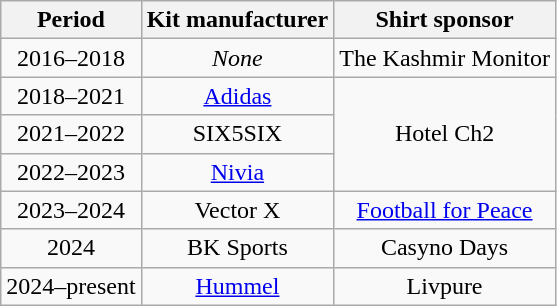<table class="wikitable" style="text-align:center;margin-left:1em;float:center">
<tr>
<th>Period</th>
<th>Kit manufacturer</th>
<th>Shirt sponsor</th>
</tr>
<tr>
<td>2016–2018</td>
<td><em>None</em></td>
<td>The Kashmir Monitor</td>
</tr>
<tr>
<td>2018–2021</td>
<td><a href='#'>Adidas</a></td>
<td rowspan="3">Hotel Ch2</td>
</tr>
<tr>
<td>2021–2022</td>
<td>SIX5SIX</td>
</tr>
<tr>
<td>2022–2023</td>
<td><a href='#'>Nivia</a></td>
</tr>
<tr>
<td>2023–2024</td>
<td>Vector X</td>
<td><a href='#'>Football for Peace</a></td>
</tr>
<tr>
<td>2024</td>
<td>BK Sports</td>
<td>Casyno Days</td>
</tr>
<tr>
<td>2024–present</td>
<td><a href='#'>Hummel</a></td>
<td>Livpure</td>
</tr>
</table>
